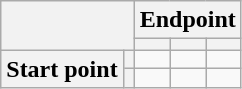<table class="wikitable" style="text-align: center;">
<tr>
<th rowspan="2" colspan="2"></th>
<th colspan="3">Endpoint</th>
</tr>
<tr>
<th></th>
<th></th>
<th></th>
</tr>
<tr>
<th rowspan="2">Start point</th>
<th></th>
<td></td>
<td></td>
<td></td>
</tr>
<tr>
<th></th>
<td></td>
<td></td>
<td></td>
</tr>
</table>
